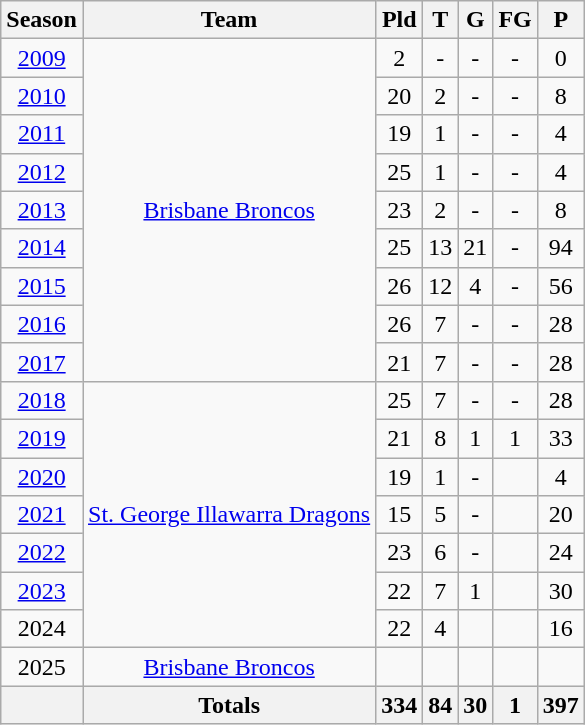<table class="wikitable" style="border-collapse:collapse;text-align:center">
<tr>
<th>Season</th>
<th>Team</th>
<th>Pld</th>
<th>T</th>
<th>G</th>
<th>FG</th>
<th>P</th>
</tr>
<tr>
<td><a href='#'>2009</a></td>
<td rowspan="9"> <a href='#'>Brisbane Broncos</a></td>
<td>2</td>
<td>-</td>
<td>-</td>
<td>-</td>
<td>0</td>
</tr>
<tr>
<td><a href='#'>2010</a></td>
<td>20</td>
<td>2</td>
<td>-</td>
<td>-</td>
<td>8</td>
</tr>
<tr>
<td><a href='#'>2011</a></td>
<td>19</td>
<td>1</td>
<td>-</td>
<td>-</td>
<td>4</td>
</tr>
<tr>
<td><a href='#'>2012</a></td>
<td>25</td>
<td>1</td>
<td>-</td>
<td>-</td>
<td>4</td>
</tr>
<tr>
<td><a href='#'>2013</a></td>
<td>23</td>
<td>2</td>
<td>-</td>
<td>-</td>
<td>8</td>
</tr>
<tr>
<td><a href='#'>2014</a></td>
<td>25</td>
<td>13</td>
<td>21</td>
<td>-</td>
<td>94</td>
</tr>
<tr>
<td><a href='#'>2015</a></td>
<td>26</td>
<td>12</td>
<td>4</td>
<td>-</td>
<td>56</td>
</tr>
<tr>
<td><a href='#'>2016</a></td>
<td>26</td>
<td>7</td>
<td>-</td>
<td>-</td>
<td>28</td>
</tr>
<tr>
<td><a href='#'>2017</a></td>
<td>21</td>
<td>7</td>
<td>-</td>
<td>-</td>
<td>28</td>
</tr>
<tr>
<td><a href='#'>2018</a></td>
<td rowspan="7"> <a href='#'>St. George Illawarra Dragons</a></td>
<td>25</td>
<td>7</td>
<td>-</td>
<td>-</td>
<td>28</td>
</tr>
<tr>
<td><a href='#'>2019</a></td>
<td>21</td>
<td>8</td>
<td>1</td>
<td>1</td>
<td>33</td>
</tr>
<tr>
<td><a href='#'>2020</a></td>
<td>19</td>
<td>1</td>
<td>-</td>
<td></td>
<td>4</td>
</tr>
<tr>
<td><a href='#'>2021</a></td>
<td>15</td>
<td>5</td>
<td>-</td>
<td></td>
<td>20</td>
</tr>
<tr>
<td><a href='#'>2022</a></td>
<td>23</td>
<td>6</td>
<td>-</td>
<td></td>
<td>24</td>
</tr>
<tr>
<td><a href='#'>2023</a></td>
<td>22</td>
<td>7</td>
<td>1</td>
<td></td>
<td>30</td>
</tr>
<tr>
<td>2024</td>
<td>22</td>
<td>4</td>
<td></td>
<td></td>
<td>16</td>
</tr>
<tr>
<td>2025</td>
<td> <a href='#'>Brisbane Broncos</a></td>
<td></td>
<td></td>
<td></td>
<td></td>
<td></td>
</tr>
<tr>
<th></th>
<th>Totals</th>
<th>334</th>
<th>84</th>
<th>30</th>
<th>1</th>
<th>397</th>
</tr>
</table>
